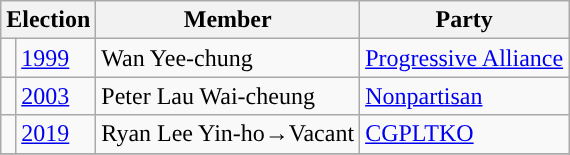<table class="wikitable">
<tr>
<th colspan="2">Election</th>
<th>Member</th>
<th>Party</th>
</tr>
<tr>
<td style="color:inherit;background:"></td>
<td><a href='#'>1999</a></td>
<td>Wan Yee-chung</td>
<td><a href='#'>Progressive Alliance</a></td>
</tr>
<tr>
<td style="color:inherit;background:"></td>
<td><a href='#'>2003</a></td>
<td>Peter Lau Wai-cheung</td>
<td><a href='#'>Nonpartisan</a></td>
</tr>
<tr>
<td style="color:inherit;background:"></td>
<td><a href='#'>2019</a></td>
<td>Ryan Lee Yin-ho→Vacant</td>
<td><a href='#'>CGPLTKO</a></td>
</tr>
<tr>
</tr>
</table>
